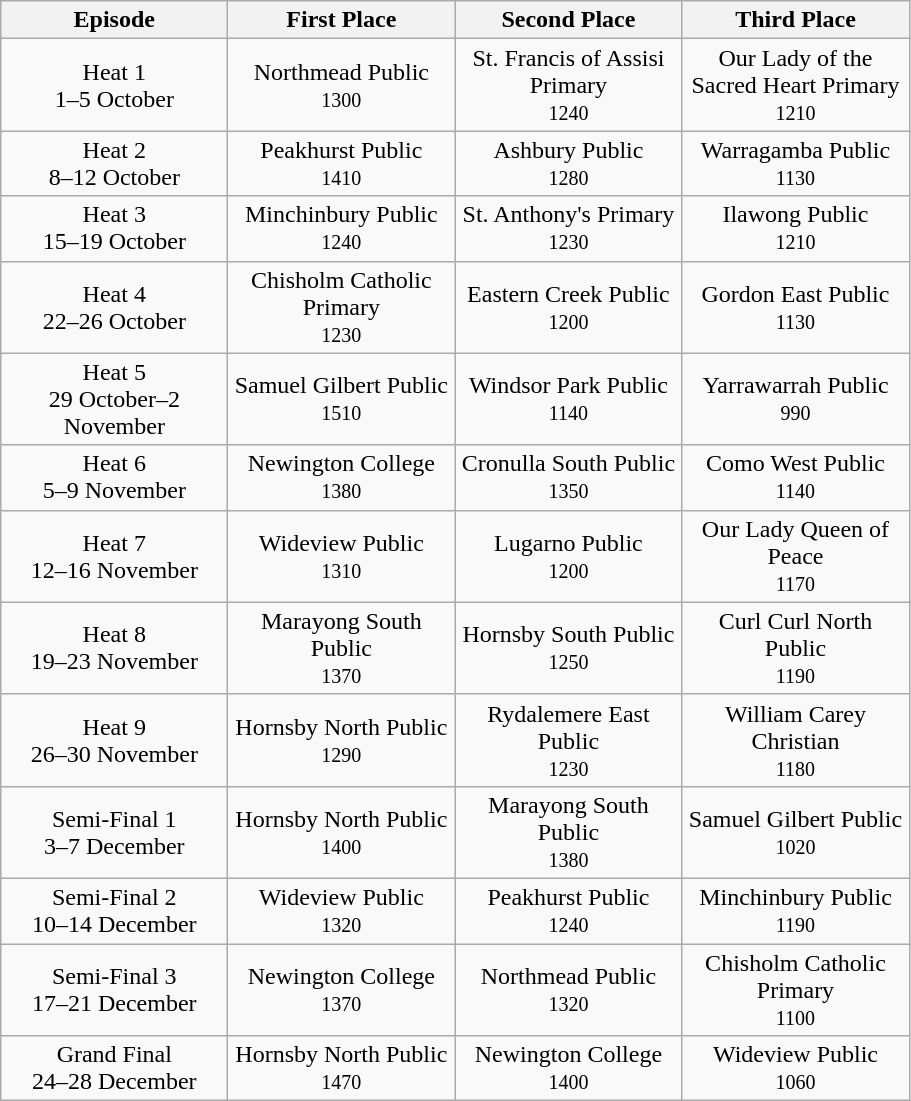<table class="wikitable">
<tr>
<th width=144>Episode</th>
<th width=144>First Place</th>
<th width=144>Second Place</th>
<th width=144>Third Place</th>
</tr>
<tr>
<td align=center>Heat 1<br>1–5 October</td>
<td align=center>Northmead Public<br><small>1300</small></td>
<td align=center>St. Francis of Assisi Primary<br><small>1240</small></td>
<td align=center>Our Lady of the Sacred Heart Primary<br><small>1210</small></td>
</tr>
<tr>
<td align=center>Heat 2<br>8–12 October</td>
<td align=center>Peakhurst Public<br><small>1410</small></td>
<td align=center>Ashbury Public<br><small>1280</small></td>
<td align=center>Warragamba Public<br><small>1130</small></td>
</tr>
<tr>
<td align=center>Heat 3<br>15–19 October</td>
<td align=center>Minchinbury Public<br><small>1240</small></td>
<td align=center>St. Anthony's Primary<br><small>1230</small></td>
<td align=center>Ilawong Public<br><small>1210</small></td>
</tr>
<tr>
<td align=center>Heat 4<br>22–26 October</td>
<td align=center>Chisholm Catholic Primary<br><small>1230</small></td>
<td align=center>Eastern Creek Public <br><small>1200</small></td>
<td align=center>Gordon East Public<br><small>1130</small></td>
</tr>
<tr>
<td align=center>Heat 5<br>29 October–2 November</td>
<td align=center>Samuel Gilbert Public<br><small>1510</small></td>
<td align=center>Windsor Park Public<br><small>1140</small></td>
<td align=center>Yarrawarrah Public<br><small>990</small></td>
</tr>
<tr>
<td align=center>Heat 6<br>5–9 November</td>
<td align=center>Newington College<br><small>1380</small></td>
<td align=center>Cronulla South Public<br><small>1350</small></td>
<td align=center>Como West Public<br><small>1140</small></td>
</tr>
<tr>
<td align=center>Heat 7<br>12–16 November</td>
<td align=center>Wideview Public<br><small>1310</small></td>
<td align=center>Lugarno Public<br><small>1200</small></td>
<td align=center>Our Lady Queen of Peace<br><small>1170</small></td>
</tr>
<tr>
<td align=center>Heat 8<br>19–23 November</td>
<td align=center>Marayong South Public<br><small>1370</small></td>
<td align=center>Hornsby South Public<br><small>1250</small></td>
<td align=center>Curl Curl North Public<br><small>1190</small></td>
</tr>
<tr>
<td align=center>Heat 9<br>26–30 November</td>
<td align=center>Hornsby North Public<br><small>1290</small></td>
<td align=center>Rydalemere East Public<br><small>1230</small></td>
<td align=center>William Carey Christian<br><small>1180</small></td>
</tr>
<tr>
<td align=center>Semi-Final 1<br>3–7 December</td>
<td align=center>Hornsby North Public<br><small>1400</small></td>
<td align=center>Marayong South Public<br><small>1380</small></td>
<td align=center>Samuel Gilbert Public<br><small>1020</small></td>
</tr>
<tr>
<td align=center>Semi-Final 2<br>10–14 December</td>
<td align=center>Wideview Public<br><small>1320</small></td>
<td align=center>Peakhurst Public<br><small>1240</small></td>
<td align=center>Minchinbury Public<br><small>1190</small></td>
</tr>
<tr>
<td align=center>Semi-Final 3<br>17–21 December</td>
<td align=center>Newington College<br><small>1370</small></td>
<td align=center>Northmead Public<br><small>1320</small></td>
<td align=center>Chisholm Catholic Primary<br><small>1100</small></td>
</tr>
<tr>
<td align=center>Grand Final<br>24–28 December</td>
<td align=center>Hornsby North Public <br><small>1470</small></td>
<td align=center>Newington College<br><small>1400</small></td>
<td align=center>Wideview Public<br><small>1060</small></td>
</tr>
</table>
